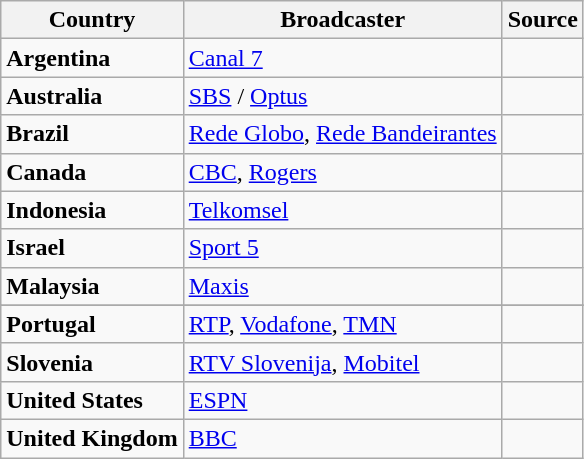<table class="wikitable" border="1">
<tr>
<th>Country</th>
<th>Broadcaster</th>
<th>Source</th>
</tr>
<tr>
<td><strong>Argentina</strong></td>
<td><a href='#'>Canal 7</a></td>
<td></td>
</tr>
<tr>
<td><strong>Australia</strong></td>
<td><a href='#'>SBS</a> / <a href='#'>Optus</a></td>
<td></td>
</tr>
<tr>
<td><strong>Brazil</strong></td>
<td><a href='#'>Rede Globo</a>, <a href='#'>Rede Bandeirantes</a></td>
<td></td>
</tr>
<tr>
<td><strong>Canada</strong></td>
<td><a href='#'>CBC</a>, <a href='#'>Rogers</a></td>
<td></td>
</tr>
<tr>
<td><strong>Indonesia</strong></td>
<td><a href='#'>Telkomsel</a></td>
<td></td>
</tr>
<tr>
<td><strong>Israel</strong></td>
<td><a href='#'>Sport 5</a></td>
<td></td>
</tr>
<tr>
<td><strong>Malaysia</strong></td>
<td><a href='#'>Maxis</a></td>
<td></td>
</tr>
<tr>
</tr>
<tr>
<td><strong>Portugal</strong></td>
<td><a href='#'>RTP</a>, <a href='#'>Vodafone</a>, <a href='#'>TMN</a></td>
<td></td>
</tr>
<tr>
<td><strong>Slovenia</strong></td>
<td><a href='#'>RTV Slovenija</a>, <a href='#'>Mobitel</a></td>
<td></td>
</tr>
<tr>
<td><strong>United States</strong></td>
<td><a href='#'>ESPN</a></td>
<td></td>
</tr>
<tr>
<td><strong>United Kingdom</strong></td>
<td><a href='#'>BBC</a></td>
<td></td>
</tr>
</table>
